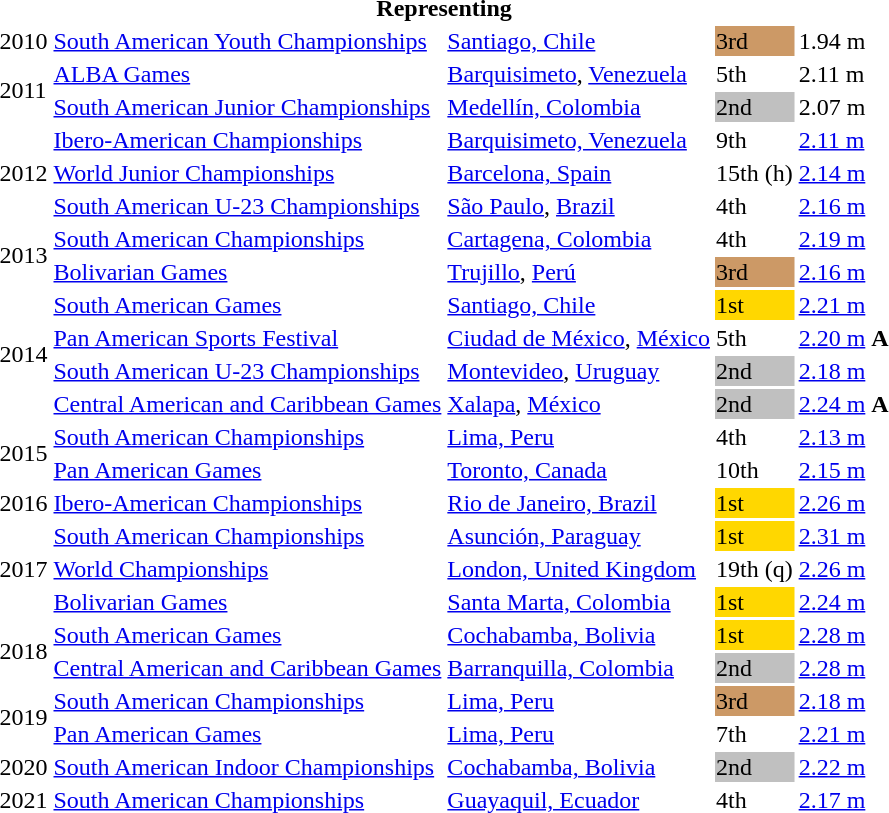<table>
<tr>
<th colspan="5">Representing </th>
</tr>
<tr>
<td>2010</td>
<td><a href='#'>South American Youth Championships</a></td>
<td><a href='#'>Santiago, Chile</a></td>
<td bgcolor=cc9966>3rd</td>
<td>1.94 m</td>
</tr>
<tr>
<td rowspan=2>2011</td>
<td><a href='#'>ALBA Games</a></td>
<td><a href='#'>Barquisimeto</a>, <a href='#'>Venezuela</a></td>
<td>5th</td>
<td>2.11 m</td>
</tr>
<tr>
<td><a href='#'>South American Junior Championships</a></td>
<td><a href='#'>Medellín, Colombia</a></td>
<td bgcolor=silver>2nd</td>
<td>2.07 m</td>
</tr>
<tr>
<td rowspan=3>2012</td>
<td><a href='#'>Ibero-American Championships</a></td>
<td><a href='#'>Barquisimeto, Venezuela</a></td>
<td>9th</td>
<td><a href='#'>2.11 m</a></td>
</tr>
<tr>
<td><a href='#'>World Junior Championships</a></td>
<td><a href='#'>Barcelona, Spain</a></td>
<td>15th (h)</td>
<td><a href='#'>2.14 m</a></td>
</tr>
<tr>
<td><a href='#'>South American U-23 Championships</a></td>
<td><a href='#'>São Paulo</a>, <a href='#'>Brazil</a></td>
<td>4th</td>
<td><a href='#'>2.16 m</a></td>
</tr>
<tr>
<td rowspan=2>2013</td>
<td><a href='#'>South American Championships</a></td>
<td><a href='#'>Cartagena, Colombia</a></td>
<td>4th</td>
<td><a href='#'>2.19 m</a></td>
</tr>
<tr>
<td><a href='#'>Bolivarian Games</a></td>
<td><a href='#'>Trujillo</a>, <a href='#'>Perú</a></td>
<td bgcolor="cc9966">3rd</td>
<td><a href='#'>2.16 m</a></td>
</tr>
<tr>
<td rowspan=4>2014</td>
<td><a href='#'>South American Games</a></td>
<td><a href='#'>Santiago, Chile</a></td>
<td bgcolor=gold>1st</td>
<td><a href='#'>2.21 m</a></td>
</tr>
<tr>
<td><a href='#'>Pan American Sports Festival</a></td>
<td><a href='#'>Ciudad de México</a>, <a href='#'>México</a></td>
<td>5th</td>
<td><a href='#'>2.20 m</a> <strong>A</strong></td>
</tr>
<tr>
<td><a href='#'>South American U-23 Championships</a></td>
<td><a href='#'>Montevideo</a>, <a href='#'>Uruguay</a></td>
<td bgcolor=silver>2nd</td>
<td><a href='#'>2.18 m</a></td>
</tr>
<tr>
<td><a href='#'>Central American and Caribbean Games</a></td>
<td><a href='#'>Xalapa</a>, <a href='#'>México</a></td>
<td bgcolor=silver>2nd</td>
<td><a href='#'>2.24 m</a> <strong>A</strong></td>
</tr>
<tr>
<td rowspan=2>2015</td>
<td><a href='#'>South American Championships</a></td>
<td><a href='#'>Lima, Peru</a></td>
<td>4th</td>
<td><a href='#'>2.13 m</a></td>
</tr>
<tr>
<td><a href='#'>Pan American Games</a></td>
<td><a href='#'>Toronto, Canada</a></td>
<td>10th</td>
<td><a href='#'>2.15 m</a></td>
</tr>
<tr>
<td>2016</td>
<td><a href='#'>Ibero-American Championships</a></td>
<td><a href='#'>Rio de Janeiro, Brazil</a></td>
<td bgcolor=gold>1st</td>
<td><a href='#'>2.26 m</a></td>
</tr>
<tr>
<td rowspan=3>2017</td>
<td><a href='#'>South American Championships</a></td>
<td><a href='#'>Asunción, Paraguay</a></td>
<td bgcolor=gold>1st</td>
<td><a href='#'>2.31 m</a></td>
</tr>
<tr>
<td><a href='#'>World Championships</a></td>
<td><a href='#'>London, United Kingdom</a></td>
<td>19th (q)</td>
<td><a href='#'>2.26 m</a></td>
</tr>
<tr>
<td><a href='#'>Bolivarian Games</a></td>
<td><a href='#'>Santa Marta, Colombia</a></td>
<td bgcolor=gold>1st</td>
<td><a href='#'>2.24 m</a></td>
</tr>
<tr>
<td rowspan=2>2018</td>
<td><a href='#'>South American Games</a></td>
<td><a href='#'>Cochabamba, Bolivia</a></td>
<td bgcolor=gold>1st</td>
<td><a href='#'>2.28 m</a></td>
</tr>
<tr>
<td><a href='#'>Central American and Caribbean Games</a></td>
<td><a href='#'>Barranquilla, Colombia</a></td>
<td bgcolor=silver>2nd</td>
<td><a href='#'>2.28 m</a></td>
</tr>
<tr>
<td rowspan=2>2019</td>
<td><a href='#'>South American Championships</a></td>
<td><a href='#'>Lima, Peru</a></td>
<td bgcolor=cc9966>3rd</td>
<td><a href='#'>2.18 m</a></td>
</tr>
<tr>
<td><a href='#'>Pan American Games</a></td>
<td><a href='#'>Lima, Peru</a></td>
<td>7th</td>
<td><a href='#'>2.21 m</a></td>
</tr>
<tr>
<td>2020</td>
<td><a href='#'>South American Indoor Championships</a></td>
<td><a href='#'>Cochabamba, Bolivia</a></td>
<td bgcolor=silver>2nd</td>
<td><a href='#'>2.22 m</a></td>
</tr>
<tr>
<td>2021</td>
<td><a href='#'>South American Championships</a></td>
<td><a href='#'>Guayaquil, Ecuador</a></td>
<td>4th</td>
<td><a href='#'>2.17 m</a></td>
</tr>
</table>
